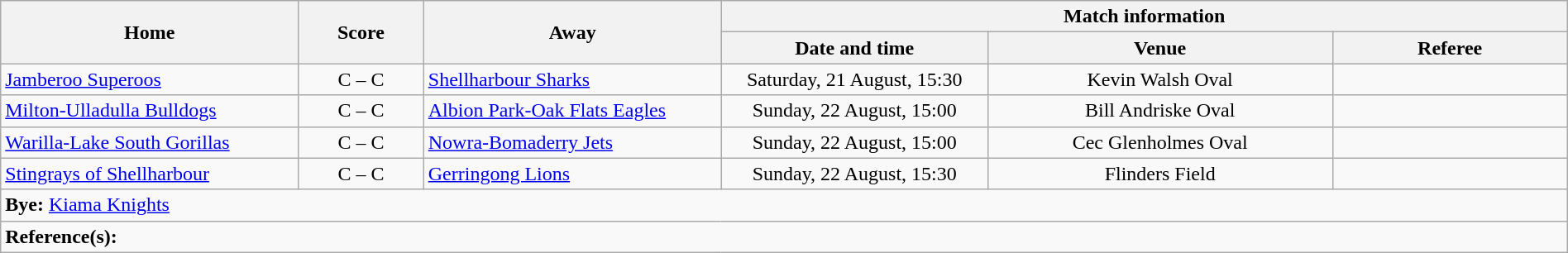<table class="wikitable" width="100% text-align:center;">
<tr>
<th rowspan="2" width="19%">Home</th>
<th rowspan="2" width="8%">Score</th>
<th rowspan="2" width="19%">Away</th>
<th colspan="3">Match information</th>
</tr>
<tr bgcolor="#CCCCCC">
<th width="17%">Date and time</th>
<th width="22%">Venue</th>
<th>Referee</th>
</tr>
<tr>
<td> <a href='#'>Jamberoo Superoos</a></td>
<td style="text-align:center;">C – C</td>
<td> <a href='#'>Shellharbour Sharks</a></td>
<td style="text-align:center;">Saturday, 21 August, 15:30</td>
<td style="text-align:center;">Kevin Walsh Oval</td>
<td style="text-align:center;"></td>
</tr>
<tr>
<td> <a href='#'>Milton-Ulladulla Bulldogs</a></td>
<td style="text-align:center;">C – C</td>
<td> <a href='#'>Albion Park-Oak Flats Eagles</a></td>
<td style="text-align:center;">Sunday, 22 August, 15:00</td>
<td style="text-align:center;">Bill Andriske Oval</td>
<td style="text-align:center;"></td>
</tr>
<tr>
<td> <a href='#'>Warilla-Lake South Gorillas</a></td>
<td style="text-align:center;">C – C</td>
<td> <a href='#'>Nowra-Bomaderry Jets</a></td>
<td style="text-align:center;">Sunday, 22 August, 15:00</td>
<td style="text-align:center;">Cec Glenholmes Oval</td>
<td style="text-align:center;"></td>
</tr>
<tr>
<td> <a href='#'>Stingrays of Shellharbour</a></td>
<td style="text-align:center;">C – C</td>
<td> <a href='#'>Gerringong Lions</a></td>
<td style="text-align:center;">Sunday, 22 August, 15:30</td>
<td style="text-align:center;">Flinders Field</td>
<td style="text-align:center;"></td>
</tr>
<tr>
<td colspan="6" align="centre"><strong>Bye:</strong>  <a href='#'>Kiama Knights</a></td>
</tr>
<tr>
<td colspan="6"><strong>Reference(s):</strong></td>
</tr>
</table>
